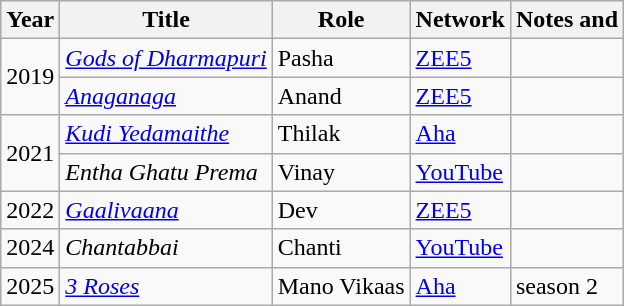<table class="wikitable">
<tr>
<th>Year</th>
<th>Title</th>
<th>Role</th>
<th>Network</th>
<th scope="col" class="unsortable"  >Notes and </th>
</tr>
<tr>
<td rowspan="2">2019</td>
<td><em><a href='#'>Gods of Dharmapuri</a></em></td>
<td>Pasha</td>
<td><a href='#'>ZEE5</a></td>
<td></td>
</tr>
<tr>
<td><em><a href='#'>Anaganaga</a></em></td>
<td>Anand</td>
<td><a href='#'>ZEE5</a></td>
<td></td>
</tr>
<tr>
<td rowspan="2">2021</td>
<td><em><a href='#'>Kudi Yedamaithe</a></em></td>
<td>Thilak</td>
<td><a href='#'>Aha</a></td>
<td></td>
</tr>
<tr>
<td><em>Entha Ghatu Prema</em></td>
<td>Vinay</td>
<td><a href='#'>YouTube</a></td>
<td></td>
</tr>
<tr>
<td>2022</td>
<td><em><a href='#'>Gaalivaana</a></em></td>
<td>Dev</td>
<td><a href='#'>ZEE5</a></td>
<td></td>
</tr>
<tr>
<td>2024</td>
<td><em>Chantabbai</em></td>
<td>Chanti</td>
<td><a href='#'>YouTube</a></td>
<td></td>
</tr>
<tr>
<td>2025</td>
<td><a href='#'><em>3 Roses</em></a></td>
<td>Mano Vikaas</td>
<td><a href='#'>Aha</a></td>
<td>season 2</td>
</tr>
</table>
